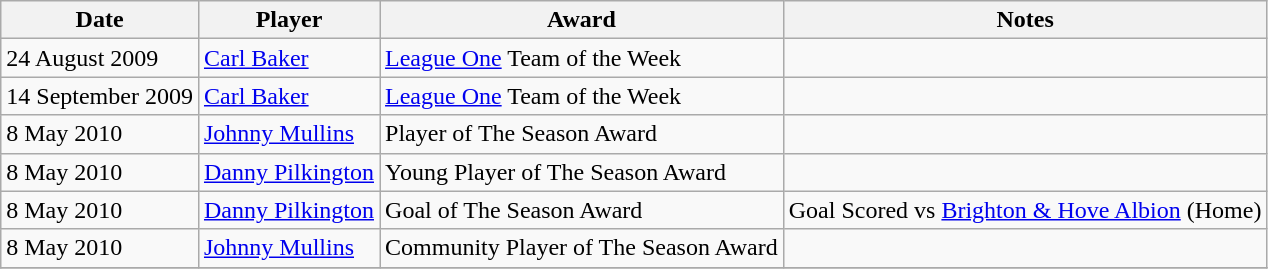<table class="wikitable">
<tr>
<th>Date</th>
<th>Player</th>
<th>Award</th>
<th>Notes</th>
</tr>
<tr>
<td>24 August 2009</td>
<td><a href='#'>Carl Baker</a></td>
<td><a href='#'>League One</a> Team of the Week</td>
<td></td>
</tr>
<tr>
<td>14 September 2009</td>
<td><a href='#'>Carl Baker</a></td>
<td><a href='#'>League One</a> Team of the Week</td>
<td></td>
</tr>
<tr>
<td>8 May 2010</td>
<td><a href='#'>Johnny Mullins</a></td>
<td>Player of The Season Award</td>
<td></td>
</tr>
<tr>
<td>8 May 2010</td>
<td><a href='#'>Danny Pilkington</a></td>
<td>Young Player of The Season Award</td>
<td></td>
</tr>
<tr>
<td>8 May 2010</td>
<td><a href='#'>Danny Pilkington</a></td>
<td>Goal of The Season Award</td>
<td>Goal Scored vs <a href='#'>Brighton & Hove Albion</a> (Home)</td>
</tr>
<tr>
<td>8 May 2010</td>
<td><a href='#'>Johnny Mullins</a></td>
<td>Community Player of The Season Award</td>
<td></td>
</tr>
<tr>
</tr>
</table>
